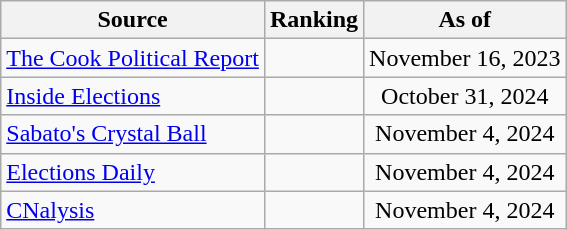<table class="wikitable" style="text-align:center">
<tr>
<th>Source</th>
<th>Ranking</th>
<th>As of</th>
</tr>
<tr>
<td align=left><a href='#'>The Cook Political Report</a></td>
<td></td>
<td>November 16, 2023</td>
</tr>
<tr>
<td align=left><a href='#'>Inside Elections</a></td>
<td></td>
<td>October 31, 2024</td>
</tr>
<tr>
<td align=left><a href='#'>Sabato's Crystal Ball</a></td>
<td></td>
<td>November 4, 2024</td>
</tr>
<tr>
<td align=left><a href='#'>Elections Daily</a></td>
<td></td>
<td>November 4, 2024</td>
</tr>
<tr>
<td align=left><a href='#'>CNalysis</a></td>
<td></td>
<td>November 4, 2024</td>
</tr>
</table>
